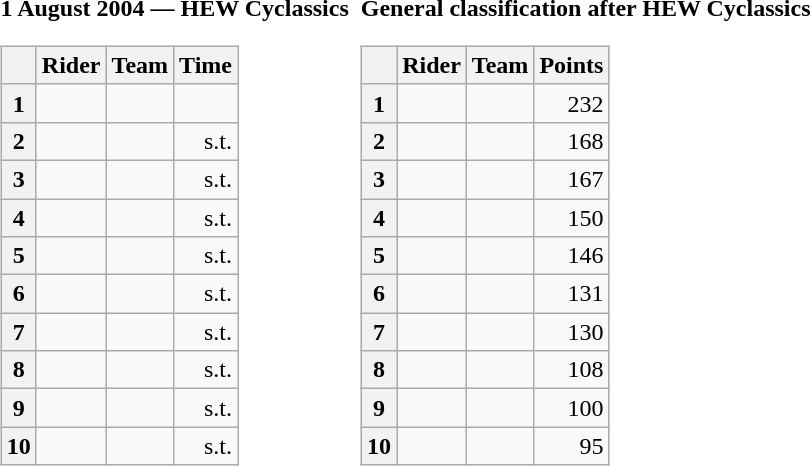<table>
<tr>
<td><strong>1 August 2004 — HEW Cyclassics </strong><br><table class="wikitable">
<tr>
<th></th>
<th>Rider</th>
<th>Team</th>
<th>Time</th>
</tr>
<tr>
<th style="text-align:center;">1</th>
<td></td>
<td></td>
<td style="text-align:right;"></td>
</tr>
<tr>
<th style="text-align:center;">2</th>
<td></td>
<td></td>
<td style="text-align:right;">s.t.</td>
</tr>
<tr>
<th style="text-align:center;">3</th>
<td></td>
<td></td>
<td style="text-align:right;">s.t.</td>
</tr>
<tr>
<th style="text-align:center;">4</th>
<td></td>
<td></td>
<td style="text-align:right;">s.t.</td>
</tr>
<tr>
<th style="text-align:center;">5</th>
<td></td>
<td></td>
<td style="text-align:right;">s.t.</td>
</tr>
<tr>
<th style="text-align:center;">6</th>
<td> </td>
<td></td>
<td style="text-align:right;">s.t.</td>
</tr>
<tr>
<th style="text-align:center;">7</th>
<td></td>
<td></td>
<td style="text-align:right;">s.t.</td>
</tr>
<tr>
<th style="text-align:center;">8</th>
<td></td>
<td></td>
<td style="text-align:right;">s.t.</td>
</tr>
<tr>
<th style="text-align:center;">9</th>
<td></td>
<td></td>
<td style="text-align:right;">s.t.</td>
</tr>
<tr>
<th style="text-align:center;">10</th>
<td></td>
<td></td>
<td style="text-align:right;">s.t.</td>
</tr>
</table>
</td>
<td></td>
<td><strong>General classification after HEW Cyclassics</strong><br><table class="wikitable">
<tr>
<th></th>
<th>Rider</th>
<th>Team</th>
<th>Points</th>
</tr>
<tr>
<th>1</th>
<td> </td>
<td></td>
<td align="right">232</td>
</tr>
<tr>
<th>2</th>
<td></td>
<td></td>
<td align="right">168</td>
</tr>
<tr>
<th>3</th>
<td></td>
<td></td>
<td align="right">167</td>
</tr>
<tr>
<th>4</th>
<td></td>
<td></td>
<td align="right">150</td>
</tr>
<tr>
<th>5</th>
<td></td>
<td></td>
<td align="right">146</td>
</tr>
<tr>
<th>6</th>
<td></td>
<td></td>
<td align="right">131</td>
</tr>
<tr>
<th>7</th>
<td></td>
<td></td>
<td align="right">130</td>
</tr>
<tr>
<th>8</th>
<td></td>
<td></td>
<td align="right">108</td>
</tr>
<tr>
<th>9</th>
<td></td>
<td></td>
<td align="right">100</td>
</tr>
<tr>
<th>10</th>
<td></td>
<td></td>
<td align="right">95</td>
</tr>
</table>
</td>
</tr>
</table>
